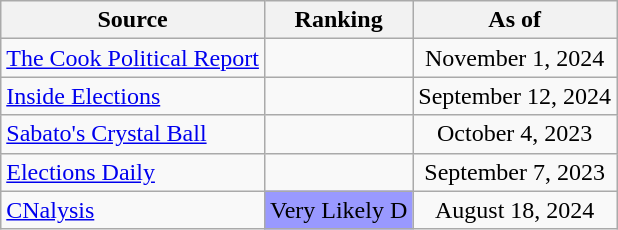<table class="wikitable" style="text-align:center">
<tr>
<th>Source</th>
<th>Ranking</th>
<th>As of</th>
</tr>
<tr>
<td align=left><a href='#'>The Cook Political Report</a></td>
<td></td>
<td>November 1, 2024</td>
</tr>
<tr>
<td align=left><a href='#'>Inside Elections</a></td>
<td></td>
<td>September 12, 2024</td>
</tr>
<tr>
<td align=left><a href='#'>Sabato's Crystal Ball</a></td>
<td></td>
<td>October 4, 2023</td>
</tr>
<tr>
<td align=left><a href='#'>Elections Daily</a></td>
<td></td>
<td>September 7, 2023</td>
</tr>
<tr>
<td align=left><a href='#'>CNalysis</a></td>
<td style="background:#99f">Very Likely D</td>
<td>August 18, 2024</td>
</tr>
</table>
